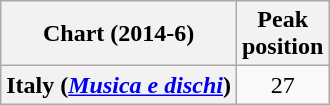<table class="wikitable plainrowheaders" style="text-align:center">
<tr>
<th scope="col">Chart (2014-6)</th>
<th scope="col">Peak<br>position</th>
</tr>
<tr>
<th scope="row">Italy (<em><a href='#'>Musica e dischi</a></em>)</th>
<td style="text-align:center">27</td>
</tr>
</table>
